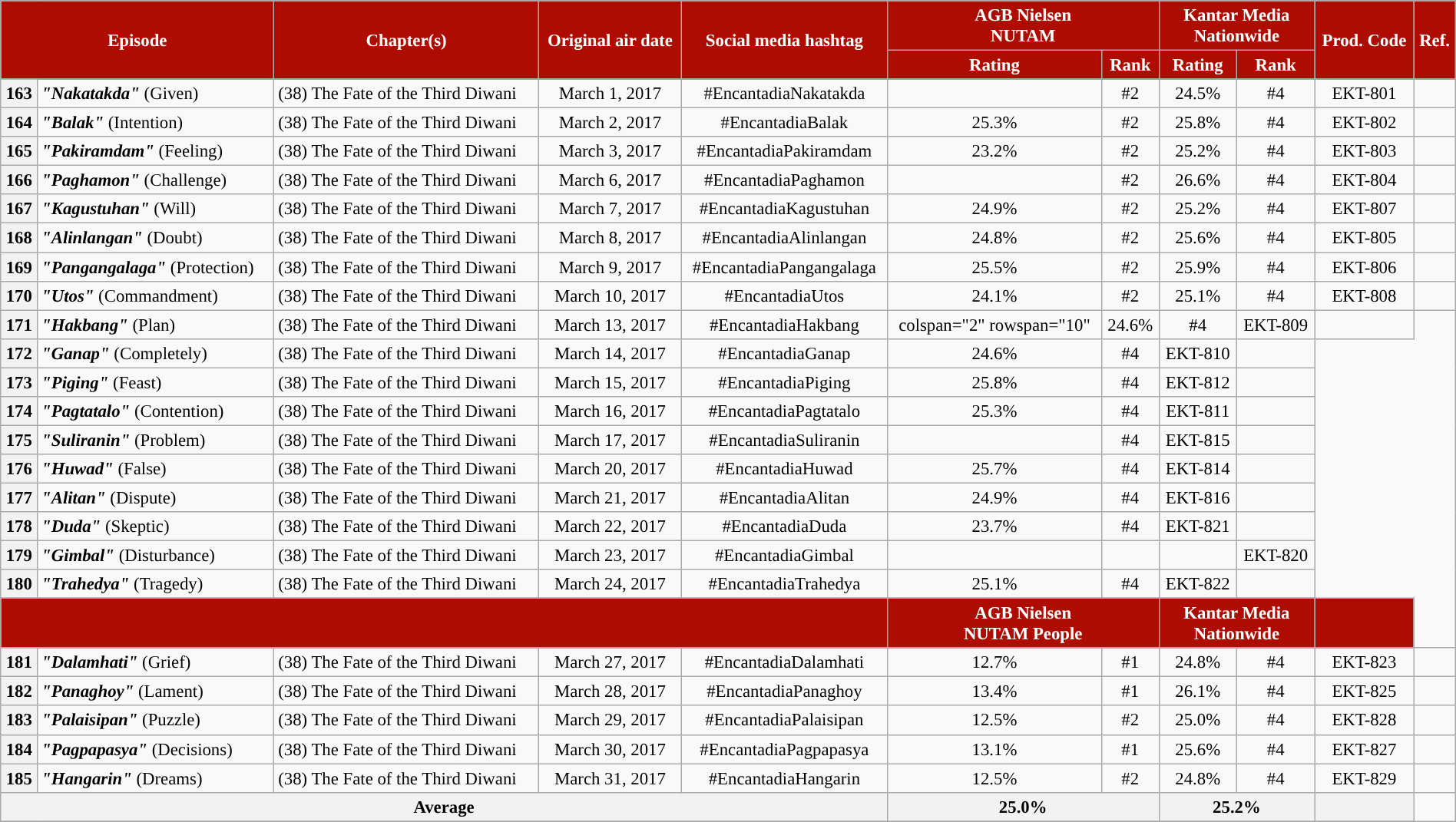<table class="wikitable" style="text-align:center; font-size:95%; line-height:18px;"  width="100%">
<tr>
<th colspan="2" rowspan="2" style="background:#AE0C00; color:#ffffff">Episode</th>
<th rowspan="2" style="background:#AE0C00; color:#ffffff">Chapter(s)</th>
<th rowspan="2" style="background:#AE0C00; color:#ffffff">Original air date</th>
<th rowspan="2" style="background:#AE0C00; color:#ffffff">Social media hashtag</th>
<th colspan="2" style="background:#AE0C00; color:#ffffff">AGB Nielsen<br>NUTAM</th>
<th colspan="2" style="background:#AE0C00; color:#ffffff">Kantar Media<br>Nationwide</th>
<th rowspan="2" style="background:#AE0C00; color:#ffffff">Prod. Code</th>
<th rowspan="2" style="background:#AE0C00; color:#ffffff">Ref.</th>
</tr>
<tr style="text-align: center style=" color:black; ">
<th style="background:#AE0C00; color:#ffffff">Rating</th>
<th style="background:#AE0C00; color:#ffffff">Rank</th>
<th style="background:#AE0C00; color:#ffffff">Rating</th>
<th style="background:#AE0C00; color:#ffffff">Rank</th>
</tr>
<tr style="text-align: center">
<th>163</th>
<td style="text-align: left;"><strong><em>"Nakatakda"</em></strong> (Given)</td>
<td style="text-align: left;">(38) The Fate of the Third Diwani</td>
<td>March 1, 2017</td>
<td>#EncantadiaNakatakda</td>
<td></td>
<td>#2</td>
<td no>24.5%</td>
<td>#4</td>
<td>EKT-801</td>
<td></td>
</tr>
<tr>
<th>164</th>
<td style="text-align: left;"><strong><em>"Balak"</em></strong> (Intention)</td>
<td style="text-align: left;">(38) The Fate of the Third Diwani</td>
<td>March 2, 2017</td>
<td>#EncantadiaBalak</td>
<td>25.3%</td>
<td>#2</td>
<td>25.8%</td>
<td>#4</td>
<td>EKT-802</td>
<td></td>
</tr>
<tr>
<th>165</th>
<td style="text-align: left;"><strong><em>"Pakiramdam"</em></strong> (Feeling)</td>
<td style="text-align: left;">(38) The Fate of the Third Diwani</td>
<td>March 3, 2017</td>
<td>#EncantadiaPakiramdam</td>
<td>23.2%</td>
<td>#2</td>
<td>25.2%</td>
<td>#4</td>
<td>EKT-803</td>
<td></td>
</tr>
<tr>
<th>166</th>
<td style="text-align: left;"><strong><em>"Paghamon"</em></strong> (Challenge)</td>
<td style="text-align: left;">(38) The Fate of the Third Diwani</td>
<td>March 6, 2017</td>
<td>#EncantadiaPaghamon</td>
<td></td>
<td>#2</td>
<td>26.6%</td>
<td>#4</td>
<td>EKT-804</td>
<td></td>
</tr>
<tr>
<th>167</th>
<td style="text-align: left;"><strong><em>"Kagustuhan"</em></strong> (Will)</td>
<td style="text-align: left;">(38) The Fate of the Third Diwani</td>
<td>March 7, 2017</td>
<td>#EncantadiaKagustuhan</td>
<td>24.9%</td>
<td>#2</td>
<td>25.2%</td>
<td>#4</td>
<td>EKT-807</td>
<td></td>
</tr>
<tr>
<th>168</th>
<td style="text-align: left;"><strong><em>"Alinlangan"</em></strong> (Doubt)</td>
<td style="text-align: left;">(38) The Fate of the Third Diwani</td>
<td>March 8, 2017</td>
<td>#EncantadiaAlinlangan</td>
<td>24.8%</td>
<td>#2</td>
<td>25.6%</td>
<td>#4</td>
<td>EKT-805</td>
<td></td>
</tr>
<tr>
<th>169</th>
<td style="text-align: left;"><strong><em>"Pangangalaga"</em></strong> (Protection)</td>
<td style="text-align: left;">(38) The Fate of the Third Diwani</td>
<td>March 9, 2017</td>
<td>#EncantadiaPangangalaga</td>
<td>25.5%</td>
<td>#2</td>
<td>25.9%</td>
<td>#4</td>
<td>EKT-806</td>
<td></td>
</tr>
<tr>
<th>170</th>
<td style="text-align: left;"><strong><em>"Utos"</em></strong> (Commandment)</td>
<td style="text-align: left;">(38) The Fate of the Third Diwani</td>
<td>March 10, 2017</td>
<td>#EncantadiaUtos</td>
<td>24.1%</td>
<td>#2</td>
<td>25.1%</td>
<td>#4</td>
<td>EKT-808</td>
<td></td>
</tr>
<tr>
<th>171</th>
<td style="text-align: left;"><strong><em>"Hakbang"</em></strong> (Plan)</td>
<td style="text-align: left;">(38) The Fate of the Third Diwani</td>
<td>March 13, 2017</td>
<td>#EncantadiaHakbang</td>
<td>colspan="2"  rowspan="10" </td>
<td>24.6%</td>
<td>#4</td>
<td>EKT-809</td>
<td></td>
</tr>
<tr>
<th>172</th>
<td style="text-align: left;"><strong><em>"Ganap"</em></strong> (Completely)</td>
<td style="text-align: left;">(38) The Fate of the Third Diwani</td>
<td>March 14, 2017</td>
<td>#EncantadiaGanap</td>
<td>24.6%</td>
<td>#4</td>
<td>EKT-810</td>
<td></td>
</tr>
<tr>
<th>173</th>
<td style="text-align: left;"><strong><em>"Piging"</em></strong> (Feast)</td>
<td style="text-align: left;">(38) The Fate of the Third Diwani</td>
<td>March 15, 2017</td>
<td>#EncantadiaPiging</td>
<td>25.8%</td>
<td>#4</td>
<td>EKT-812</td>
<td></td>
</tr>
<tr>
<th>174</th>
<td style="text-align: left;"><strong><em>"Pagtatalo"</em></strong> (Contention)</td>
<td style="text-align: left;">(38) The Fate of the Third Diwani</td>
<td>March 16, 2017</td>
<td>#EncantadiaPagtatalo</td>
<td>25.3%</td>
<td>#4</td>
<td>EKT-811</td>
<td></td>
</tr>
<tr>
<th>175</th>
<td style="text-align: left;"><strong><em>"Suliranin"</em></strong> (Problem)</td>
<td style="text-align: left;">(38) The Fate of the Third Diwani</td>
<td>March 17, 2017</td>
<td>#EncantadiaSuliranin</td>
<td></td>
<td>#4</td>
<td>EKT-815</td>
<td></td>
</tr>
<tr>
<th>176</th>
<td style="text-align: left;"><strong><em>"Huwad"</em></strong> (False)</td>
<td style="text-align: left;">(38) The Fate of the Third Diwani</td>
<td>March 20, 2017</td>
<td>#EncantadiaHuwad</td>
<td>25.7%</td>
<td>#4</td>
<td>EKT-814</td>
<td></td>
</tr>
<tr>
<th>177</th>
<td style="text-align: left;"><strong><em>"Alitan"</em></strong> (Dispute)</td>
<td style="text-align: left;">(38) The Fate of the Third Diwani</td>
<td>March 21, 2017</td>
<td>#EncantadiaAlitan</td>
<td>24.9%</td>
<td>#4</td>
<td>EKT-816</td>
<td></td>
</tr>
<tr>
<th>178</th>
<td style="text-align: left;"><strong><em>"Duda"</em></strong> (Skeptic)</td>
<td style="text-align: left;">(38) The Fate of the Third Diwani</td>
<td>March 22, 2017</td>
<td>#EncantadiaDuda</td>
<td>23.7%</td>
<td>#4</td>
<td>EKT-821</td>
<td></td>
</tr>
<tr>
<th>179</th>
<td style="text-align: left;"><strong><em>"Gimbal"</em></strong> (Disturbance)</td>
<td style="text-align: left;">(38) The Fate of the Third Diwani</td>
<td>March 23, 2017</td>
<td>#EncantadiaGimbal</td>
<td></td>
<td></td>
<td></td>
<td>EKT-820</td>
</tr>
<tr>
<th>180</th>
<td style="text-align: left;"><strong><em>"Trahedya"</em></strong> (Tragedy)</td>
<td style="text-align: left;">(38) The Fate of the Third Diwani</td>
<td>March 24, 2017</td>
<td>#EncantadiaTrahedya</td>
<td>25.1%</td>
<td>#4</td>
<td>EKT-822</td>
<td></td>
</tr>
<tr>
</tr>
<tr>
<td colspan="5" rowspan="2" style="background:#AE0C00; color:#ffffff"></td>
</tr>
<tr>
<th colspan="2" style="background:#AE0C00; color:#ffffff">AGB Nielsen<br>NUTAM People</th>
<th colspan="2" style="background:#AE0C00; color:#ffffff">Kantar Media<br>Nationwide</th>
<td rowspan="1" style="background:#AE0C00; color:#ffffff"></td>
</tr>
<tr>
<th>181</th>
<td style="text-align: left;"><strong><em>"Dalamhati"</em></strong> (Grief)</td>
<td style="text-align: left;">(38) The Fate of the Third Diwani</td>
<td>March 27, 2017</td>
<td>#EncantadiaDalamhati</td>
<td>12.7%</td>
<td>#1</td>
<td>24.8%</td>
<td>#4</td>
<td>EKT-823</td>
<td></td>
</tr>
<tr>
<th>182</th>
<td style="text-align: left;"><strong><em>"Panaghoy"</em></strong> (Lament)</td>
<td style="text-align: left;">(38) The Fate of the Third Diwani</td>
<td>March 28, 2017</td>
<td>#EncantadiaPanaghoy</td>
<td>13.4%</td>
<td>#1</td>
<td>26.1%</td>
<td>#4</td>
<td>EKT-825</td>
<td></td>
</tr>
<tr>
<th>183</th>
<td style="text-align: left;"><strong><em>"Palaisipan"</em></strong> (Puzzle)</td>
<td style="text-align: left;">(38) The Fate of the Third Diwani</td>
<td>March 29, 2017</td>
<td>#EncantadiaPalaisipan</td>
<td>12.5%</td>
<td>#2</td>
<td>25.0%</td>
<td>#4</td>
<td>EKT-828</td>
<td></td>
</tr>
<tr>
<th>184</th>
<td style="text-align: left;"><strong><em>"Pagpapasya"</em></strong> (Decisions)</td>
<td style="text-align: left;">(38) The Fate of the Third Diwani</td>
<td>March 30, 2017</td>
<td>#EncantadiaPagpapasya</td>
<td>13.1%</td>
<td>#1</td>
<td>25.6%</td>
<td>#4</td>
<td>EKT-827</td>
<td></td>
</tr>
<tr>
<th>185</th>
<td style="text-align: left;"><strong><em>"Hangarin"</em></strong> (Dreams)</td>
<td style="text-align: left;">(38) The Fate of the Third Diwani</td>
<td>March 31, 2017</td>
<td>#EncantadiaHangarin</td>
<td>12.5%</td>
<td>#2</td>
<td>24.8%</td>
<td>#4</td>
<td>EKT-829</td>
<td></td>
</tr>
<tr>
<th colspan="5">Average</th>
<th colspan="2">25.0%</th>
<th colspan="2">25.2%</th>
<th></th>
</tr>
<tr>
</tr>
</table>
